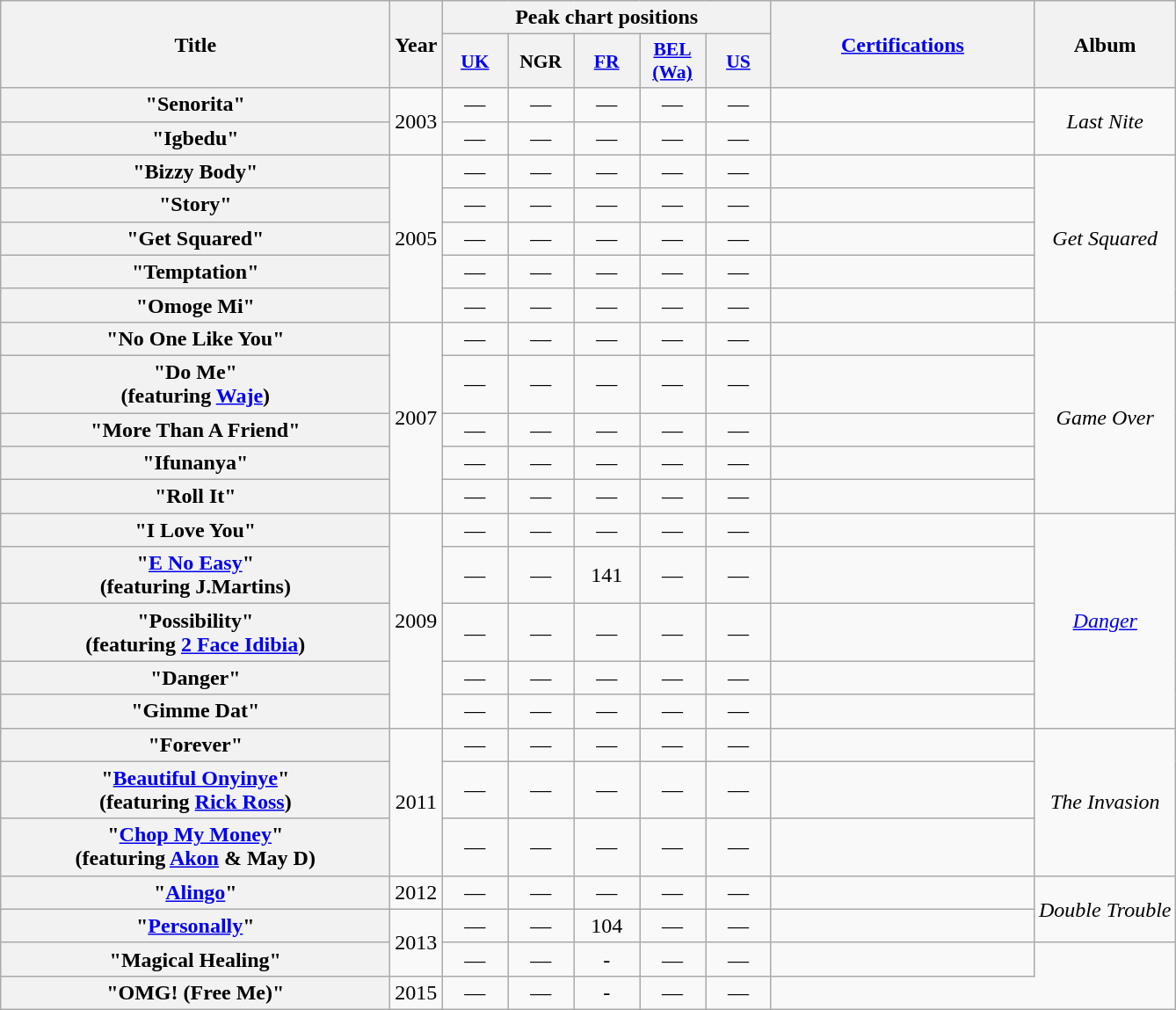<table class="wikitable plainrowheaders" style="text-align:center;" border="1">
<tr>
<th scope="col" rowspan="2" style="width:18em;">Title</th>
<th scope="col" rowspan="2">Year</th>
<th scope="col" colspan="5">Peak chart positions</th>
<th scope="col" rowspan="2" style="width:12em;"><a href='#'>Certifications</a></th>
<th scope="col" rowspan="2">Album</th>
</tr>
<tr>
<th scope="col" style="width:3em;font-size:90%;"><a href='#'>UK</a></th>
<th scope="col" style="width:3em;font-size:90%;">NGR</th>
<th scope="col" style="width:3em;font-size:90%;"><a href='#'>FR</a><br></th>
<th scope="col" style="width:3em;font-size:90%;"><a href='#'>BEL <br> (Wa)</a></th>
<th scope="col" style="width:3em;font-size:90%;"><a href='#'>US</a></th>
</tr>
<tr>
<th scope="row">"Senorita"</th>
<td rowspan="2">2003</td>
<td>—</td>
<td>—</td>
<td>—</td>
<td>—</td>
<td>—</td>
<td></td>
<td rowspan="2"><em>Last Nite</em></td>
</tr>
<tr>
<th scope="row">"Igbedu"</th>
<td>—</td>
<td>—</td>
<td>—</td>
<td>—</td>
<td>—</td>
<td></td>
</tr>
<tr>
<th scope="row">"Bizzy Body"</th>
<td rowspan="5">2005</td>
<td>—</td>
<td>—</td>
<td>—</td>
<td>—</td>
<td>—</td>
<td></td>
<td rowspan="5"><em>Get Squared</em></td>
</tr>
<tr>
<th scope="row">"Story"</th>
<td>—</td>
<td>—</td>
<td>—</td>
<td>—</td>
<td>—</td>
<td></td>
</tr>
<tr>
<th scope="row">"Get Squared"</th>
<td>—</td>
<td>—</td>
<td>—</td>
<td>—</td>
<td>—</td>
<td></td>
</tr>
<tr>
<th scope="row">"Temptation"</th>
<td>—</td>
<td>—</td>
<td>—</td>
<td>—</td>
<td>—</td>
<td></td>
</tr>
<tr>
<th scope="row">"Omoge Mi"</th>
<td>—</td>
<td>—</td>
<td>—</td>
<td>—</td>
<td>—</td>
<td></td>
</tr>
<tr>
<th scope="row">"No One Like You"</th>
<td rowspan="5">2007</td>
<td>—</td>
<td>—</td>
<td>—</td>
<td>—</td>
<td>—</td>
<td></td>
<td rowspan="5"><em>Game Over</em></td>
</tr>
<tr>
<th scope="row">"Do Me" <br><span>(featuring <a href='#'>Waje</a>)</span></th>
<td>—</td>
<td>—</td>
<td>—</td>
<td>—</td>
<td>—</td>
<td></td>
</tr>
<tr>
<th scope="row">"More Than A Friend"</th>
<td>—</td>
<td>—</td>
<td>—</td>
<td>—</td>
<td>—</td>
<td></td>
</tr>
<tr>
<th scope="row">"Ifunanya"</th>
<td>—</td>
<td>—</td>
<td>—</td>
<td>—</td>
<td>—</td>
<td></td>
</tr>
<tr>
<th scope="row">"Roll It"</th>
<td>—</td>
<td>—</td>
<td>—</td>
<td>—</td>
<td>—</td>
<td></td>
</tr>
<tr>
<th scope="row">"I Love You"</th>
<td rowspan="5">2009</td>
<td>—</td>
<td>—</td>
<td>—</td>
<td>—</td>
<td>—</td>
<td></td>
<td rowspan="5"><em><a href='#'>Danger</a></em></td>
</tr>
<tr>
<th scope="row">"<a href='#'>E No Easy</a>" <br><span>(featuring J.Martins)</span></th>
<td>—</td>
<td>—</td>
<td>141</td>
<td>—</td>
<td>—</td>
<td></td>
</tr>
<tr>
<th scope="row">"Possibility" <br><span>(featuring <a href='#'>2 Face Idibia</a>)</span></th>
<td>—</td>
<td>—</td>
<td>—</td>
<td>—</td>
<td>—</td>
<td></td>
</tr>
<tr>
<th scope="row">"Danger"</th>
<td>—</td>
<td>—</td>
<td>—</td>
<td>—</td>
<td>—</td>
<td></td>
</tr>
<tr>
<th scope="row">"Gimme Dat"</th>
<td>—</td>
<td>—</td>
<td>—</td>
<td>—</td>
<td>—</td>
<td></td>
</tr>
<tr>
<th scope="row">"Forever"</th>
<td rowspan="3">2011</td>
<td>—</td>
<td>—</td>
<td>—</td>
<td>—</td>
<td>—</td>
<td></td>
<td rowspan="3"><em>The Invasion</em></td>
</tr>
<tr>
<th scope="row">"<a href='#'>Beautiful Onyinye</a>" <br><span>(featuring <a href='#'>Rick Ross</a>)</span></th>
<td>—</td>
<td>—</td>
<td>—</td>
<td>—</td>
<td>—</td>
<td></td>
</tr>
<tr>
<th scope="row">"<a href='#'>Chop My Money</a>" <br><span>(featuring <a href='#'>Akon</a> & May D)</span></th>
<td>—</td>
<td>—</td>
<td>—</td>
<td>—</td>
<td>—</td>
<td></td>
</tr>
<tr>
<th scope="row">"<a href='#'>Alingo</a>"</th>
<td>2012</td>
<td>—</td>
<td>—</td>
<td>—</td>
<td>—</td>
<td>—</td>
<td></td>
<td rowspan="2"><em>Double Trouble</em></td>
</tr>
<tr>
<th scope="row">"<a href='#'>Personally</a>"</th>
<td rowspan="2">2013</td>
<td>—</td>
<td>—</td>
<td>104</td>
<td>—</td>
<td>—</td>
</tr>
<tr>
<th scope="row">"Magical Healing"</th>
<td>—</td>
<td>—</td>
<td>-</td>
<td>—</td>
<td>—</td>
<td></td>
</tr>
<tr>
<th scope="row">"OMG! (Free Me)"</th>
<td rowspan="1">2015</td>
<td>—</td>
<td>—</td>
<td>-</td>
<td>—</td>
<td>—</td>
</tr>
</table>
